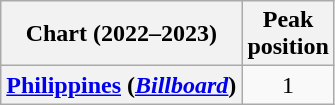<table class="wikitable plainrowheaders" style="text-align:center;">
<tr>
<th scope="col">Chart (2022–2023)</th>
<th scope="col">Peak<br>position</th>
</tr>
<tr>
<th scope="row"><a href='#'>Philippines</a> (<em><a href='#'>Billboard</a></em>)</th>
<td>1</td>
</tr>
</table>
